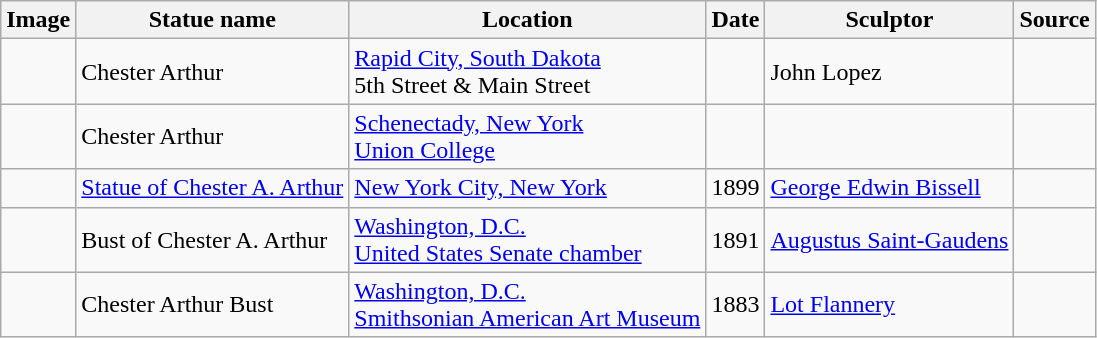<table class="wikitable sortable">
<tr>
<th scope="col" class="unsortable">Image</th>
<th scope="col">Statue name</th>
<th scope="col">Location</th>
<th scope="col">Date</th>
<th scope="col">Sculptor</th>
<th scope="col" class="unsortable">Source</th>
</tr>
<tr>
<td></td>
<td>Chester Arthur</td>
<td><a href='#'>Rapid City, South Dakota</a><br>5th Street & Main Street</td>
<td></td>
<td>John Lopez</td>
<td></td>
</tr>
<tr>
<td></td>
<td>Chester Arthur</td>
<td><a href='#'>Schenectady, New York</a><br><a href='#'>Union College</a></td>
<td></td>
<td></td>
<td></td>
</tr>
<tr>
<td></td>
<td><a href='#'>Statue of Chester A. Arthur</a></td>
<td><a href='#'>New York City, New York</a></td>
<td>1899</td>
<td><a href='#'>George Edwin Bissell</a></td>
<td></td>
</tr>
<tr>
<td></td>
<td>Bust of Chester A. Arthur</td>
<td><a href='#'>Washington, D.C.</a><br><a href='#'>United States Senate chamber</a></td>
<td>1891</td>
<td><a href='#'>Augustus Saint-Gaudens</a></td>
<td></td>
</tr>
<tr>
<td></td>
<td>Chester Arthur Bust</td>
<td><a href='#'>Washington, D.C.</a><br><a href='#'>Smithsonian American Art Museum</a></td>
<td>1883</td>
<td><a href='#'>Lot Flannery</a></td>
<td></td>
</tr>
</table>
